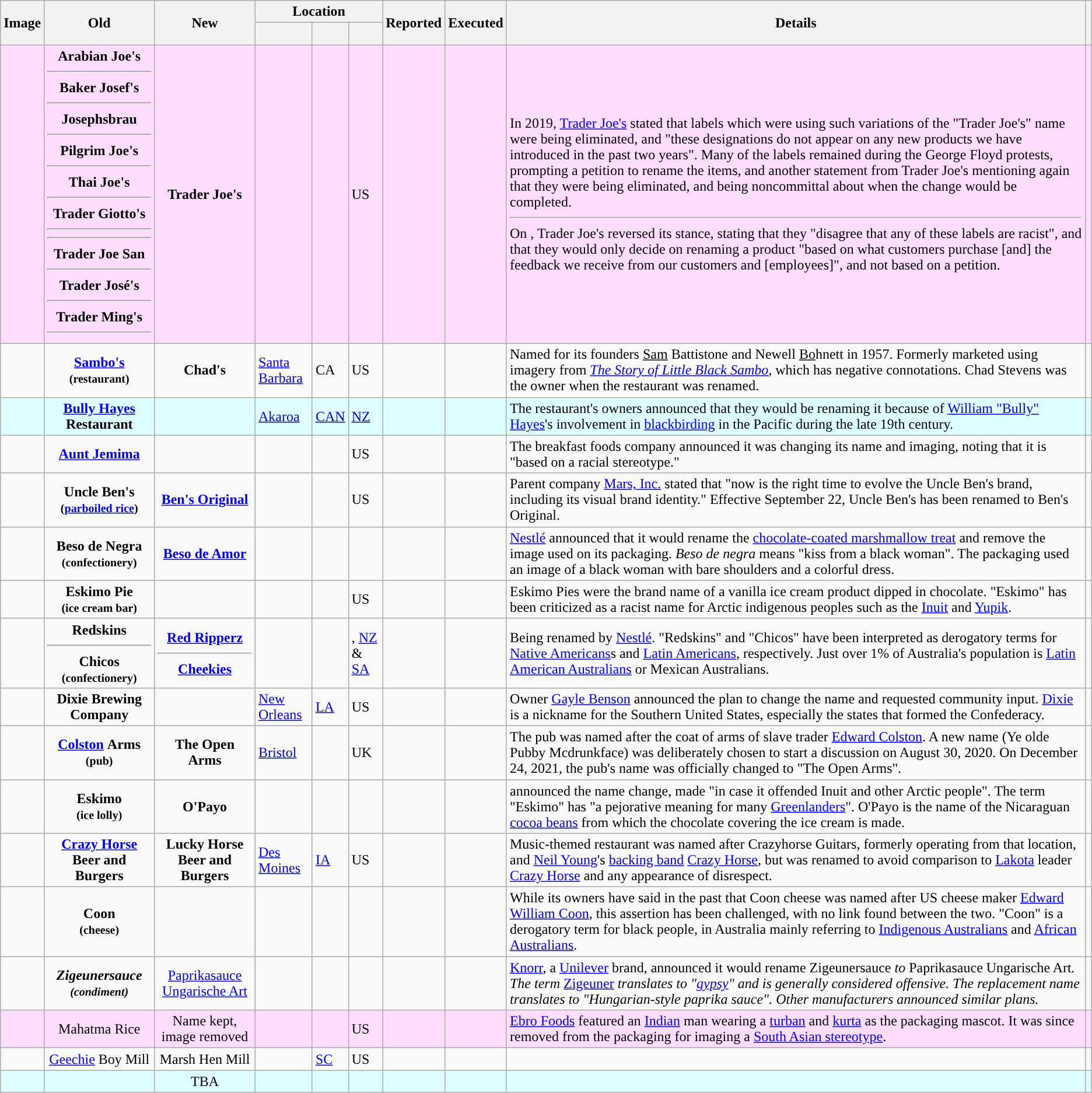<table class="wikitable sortable sort-under" style="text-align:left">
<tr>
<th class="unsortable" rowspan=2>Image</th>
<th rowspan=2>Old</th>
<th rowspan=2>New</th>
<th colspan=3>Location</th>
<th rowspan=2>Reported </th>
<th rowspan=2>Executed</th>
<th class="unsortable" rowspan=2>Details</th>
<th class="unsortable" rowspan=2></th>
</tr>
<tr>
<th>  </th>
<th>  </th>
<th>  </th>
</tr>
<tr style="background:#fdf;" >
<td></td>
<td style="text-align: center"><strong>Arabian Joe's<hr>Baker Josef's<hr>Josephsbrau<hr>Pilgrim Joe's<hr>Thai Joe's<hr>Trader Giotto's<hr><hr>Trader Joe San<hr>Trader José's<hr>Trader Ming's</strong><hr></td>
<td style="text-align: center"><strong>Trader Joe's</strong></td>
<td></td>
<td></td>
<td>US</td>
<td></td>
<td> </td>
<td>In 2019, <a href='#'>Trader Joe's</a> stated that labels which were using such variations of the "Trader Joe's" name were being eliminated, and "these designations do not appear on any new products we have introduced in the past two years".  Many of the labels remained during the George Floyd protests, prompting a petition to rename the items, and another statement from Trader Joe's mentioning again that they were being eliminated, and being noncommittal about when the change would be completed. <hr>On , Trader Joe's reversed its stance, stating that they "disagree that any of these labels are racist", and that they would only decide on renaming a product "based on what customers purchase [and] the feedback we receive from our customers and [employees]", and not based on a petition.</td>
<td><br><br><br><br><br><br></td>
</tr>
<tr>
<td></td>
<td style="text-align: center"><strong><a href='#'>Sambo's</a><br><small>(restaurant)</small></strong></td>
<td style="text-align: center"><strong>Chad's</strong></td>
<td><a href='#'>Santa Barbara</a></td>
<td data-sort-value="US-CA">CA</td>
<td>US</td>
<td></td>
<td></td>
<td>Named for its founders <u>Sam</u> Battistone and Newell <u>Bo</u>hnett in 1957. Formerly marketed using imagery from <em><a href='#'>The Story of Little Black Sambo</a></em>, which has negative connotations. Chad Stevens was the owner when the restaurant was renamed.</td>
<td><br><br><br></td>
</tr>
<tr style="background:#dff;" >
<td></td>
<td style="text-align: center"><strong><a href='#'>Bully Hayes</a> Restaurant</strong></td>
<td style="text-align: center"></td>
<td><a href='#'>Akaroa</a></td>
<td data-sort-value="NZ-CAN"><a href='#'>CAN</a></td>
<td><a href='#'>NZ</a></td>
<td></td>
<td></td>
<td>The restaurant's owners announced that they would be renaming it because of <a href='#'>William "Bully" Hayes</a>'s involvement in <a href='#'>blackbirding</a> in the Pacific during the late 19th century.</td>
<td><br></td>
</tr>
<tr>
<td></td>
<td style="text-align: center"><strong><a href='#'>Aunt Jemima</a><br><small></small></strong></td>
<td style="text-align: center"></td>
<td data-sort-value="" ></td>
<td data-sort-value="" ></td>
<td>US</td>
<td></td>
<td></td>
<td>The breakfast foods company announced it was changing its name and imaging, noting that it is "based on a racial stereotype."</td>
<td><br></td>
</tr>
<tr>
<td></td>
<td style="text-align: center"><strong>Uncle Ben's<br><small>(<a href='#'>parboiled rice</a>)</small></strong></td>
<td style="text-align: center"><strong><a href='#'>Ben's Original</a></strong></td>
<td data-sort-value="" ></td>
<td data-sort-value="" ></td>
<td>US</td>
<td></td>
<td></td>
<td>Parent company <a href='#'>Mars, Inc.</a> stated that "now is the right time to evolve the Uncle Ben's brand, including its visual brand identity." Effective September 22, Uncle Ben's has been renamed to Ben's Original.</td>
<td><br><br></td>
</tr>
<tr>
<td></td>
<td style="text-align: center"><strong>Beso de Negra</strong><br><strong><small>(confectionery)</small></strong></td>
<td style="text-align: center"><strong><a href='#'>Beso de Amor</a></strong></td>
<td data-sort-value="" ></td>
<td data-sort-value="" ></td>
<td></td>
<td></td>
<td></td>
<td><a href='#'>Nestlé</a> announced that it would rename the <a href='#'>chocolate-coated marshmallow treat</a> and remove the image used on its packaging. <em>Beso de negra</em> means "kiss from a black woman". The packaging used an image of a black woman with bare shoulders and a colorful dress.</td>
<td><br><br></td>
</tr>
<tr>
<td></td>
<td style="text-align: center"><strong>Eskimo Pie<br><small>(ice cream bar)</small></strong></td>
<td style="text-align: center"></td>
<td data-sort-value="" ></td>
<td data-sort-value="" ></td>
<td>US</td>
<td></td>
<td></td>
<td>Eskimo Pies were the brand name of a vanilla ice cream product dipped in chocolate. "Eskimo" has been criticized as a racist name for Arctic indigenous peoples such as the <a href='#'>Inuit</a> and <a href='#'>Yupik</a>.</td>
<td><br></td>
</tr>
<tr style="background:">
<td></td>
<td style="text-align: center"><strong>Redskins<hr>Chicos<br><small>(confectionery)</small></strong></td>
<td style="text-align: center"><strong><a href='#'>Red Ripperz</a></strong><hr><strong><a href='#'>Cheekies</a></strong></td>
<td data-sort-value="" ></td>
<td data-sort-value="" ></td>
<td>, <a href='#'>NZ</a> & <a href='#'>SA</a></td>
<td></td>
<td></td>
<td>Being renamed by <a href='#'>Nestlé</a>. "Redskins" and "Chicos" have been interpreted as derogatory terms for <a href='#'>Native Americans</a>s and <a href='#'>Latin Americans</a>, respectively. Just over 1% of Australia's population is <a href='#'>Latin American Australians</a> or Mexican Australians.</td>
<td><br></td>
</tr>
<tr>
<td></td>
<td style="text-align: center"><strong>Dixie Brewing Company</strong></td>
<td style="text-align: center"></td>
<td><a href='#'>New Orleans</a></td>
<td data-sort-value="US-LA"><a href='#'>LA</a></td>
<td>US</td>
<td></td>
<td></td>
<td>Owner <a href='#'>Gayle Benson</a> announced the plan to change the name and requested community input. <a href='#'>Dixie</a> is a nickname for the Southern United States, especially the states that formed the Confederacy.</td>
<td><br><br></td>
</tr>
<tr>
<td></td>
<td style="text-align: center"><strong><a href='#'>Colston</a> Arms<br><small>(pub)</small></strong></td>
<td style="text-align: center"><strong>The Open Arms</strong></td>
<td><a href='#'>Bristol</a></td>
<td data-sort-value="GB-ENG"></td>
<td>UK</td>
<td></td>
<td></td>
<td>The pub was named after the coat of arms of slave trader <a href='#'>Edward Colston</a>. A new name (Ye olde Pubby Mcdrunkface) was deliberately chosen to start a discussion on August 30, 2020. On December 24, 2021, the pub's name was officially changed to "The Open Arms".</td>
<td><br><br></td>
</tr>
<tr>
<td></td>
<td style="text-align: center"><strong>Eskimo<br><small>(ice lolly)</small></strong></td>
<td style="text-align: center"><strong>O'Payo</strong></td>
<td data-sort-value="" ></td>
<td data-sort-value="" ></td>
<td></td>
<td></td>
<td></td>
<td> announced the name change, made "in case it offended Inuit and other Arctic people".  The term "Eskimo" has "a pejorative meaning for many <a href='#'>Greenlanders</a>". O'Payo is the name of the Nicaraguan <a href='#'>cocoa beans</a> from which the chocolate covering the ice cream is made.</td>
<td><br><br></td>
</tr>
<tr>
<td></td>
<td style="text-align: center"><strong><a href='#'>Crazy Horse</a> Beer and Burgers</strong></td>
<td style="text-align: center"><strong>Lucky Horse Beer and Burgers</strong></td>
<td><a href='#'>Des Moines</a></td>
<td data-sort-value="US-IA"><a href='#'>IA</a></td>
<td>US</td>
<td></td>
<td> </td>
<td>Music-themed restaurant was named after Crazyhorse Guitars, formerly operating from that location, and <a href='#'>Neil Young</a>'s <a href='#'>backing band</a> <a href='#'>Crazy Horse</a>, but was renamed to avoid comparison to <a href='#'>Lakota</a> leader <a href='#'>Crazy Horse</a> and any appearance of disrespect.</td>
<td><br></td>
</tr>
<tr>
<td></td>
<td style="text-align: center"><strong>Coon<br><small>(cheese)</small></strong></td>
<td style="text-align: center"></td>
<td data-sort-value="" ></td>
<td data-sort-value="" ></td>
<td></td>
<td></td>
<td></td>
<td>While its owners have said in the past that Coon cheese was named after US cheese maker <a href='#'>Edward William Coon</a>, this assertion has been challenged, with no link found between the two. "Coon" is a derogatory term for black people, in Australia mainly referring to <a href='#'>Indigenous Australians</a> and <a href='#'>African Australians</a>.</td>
<td><br><br></td>
</tr>
<tr>
<td></td>
<td style="text-align: center"><strong><em>Zigeunersauce<em><br><small>(condiment)</small><strong></td>
<td style="text-align: center"></em></strong><a href='#'>Paprikasauce Ungarische Art</a><strong><em></td>
<td data-sort-value="" ></td>
<td data-sort-value="" ></td>
<td></td>
<td></td>
<td></td>
<td><a href='#'>Knorr</a>, a <a href='#'>Unilever</a> brand, announced it would rename </em>Zigeunersauce<em> to </em>Paprikasauce Ungarische Art<em>. The term </em><a href='#'>Zigeuner</a><em> translates to "<a href='#'>gypsy</a>" and is generally considered offensive. The replacement name translates to "Hungarian-style paprika sauce". Other manufacturers announced similar plans.</td>
<td><br><br></td>
</tr>
<tr style="background:#fdf;" >
<td></td>
<td style="text-align: center"></strong>Mahatma Rice<strong></td>
<td style="text-align: center">Name kept, image removed</td>
<td data-sort-value="" ></td>
<td data-sort-value="" ></td>
<td>US</td>
<td></td>
<td></td>
<td><a href='#'>Ebro Foods</a> featured an <a href='#'>Indian</a> man wearing a <a href='#'>turban</a> and <a href='#'>kurta</a> as the packaging mascot. It was since removed from the packaging for imaging a <a href='#'>South Asian stereotype</a>.</td>
<td></td>
</tr>
<tr>
<td></td>
<td style="text-align: center"></strong><a href='#'>Geechie</a> Boy Mill<strong></td>
<td style="text-align: center"></strong>Marsh Hen Mill<strong></td>
<td></td>
<td><a href='#'>SC</a></td>
<td>US</td>
<td></td>
<td></td>
<td></td>
<td></td>
</tr>
<tr style="background:#dff;">
<td></td>
<td style="text-align: center"></strong><strong></td>
<td style="text-align: center"></em>TBA<em></td>
<td></td>
<td></td>
<td></td>
<td></td>
<td></td>
<td></td>
<td><br></td>
</tr>
</table>
